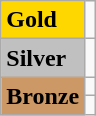<table class="wikitable">
<tr>
<td bgcolor="gold"><strong>Gold</strong></td>
<td></td>
</tr>
<tr>
<td bgcolor="silver"><strong>Silver</strong></td>
<td></td>
</tr>
<tr>
<td rowspan="2" bgcolor="#cc9966"><strong>Bronze</strong></td>
<td></td>
</tr>
<tr>
<td></td>
</tr>
</table>
